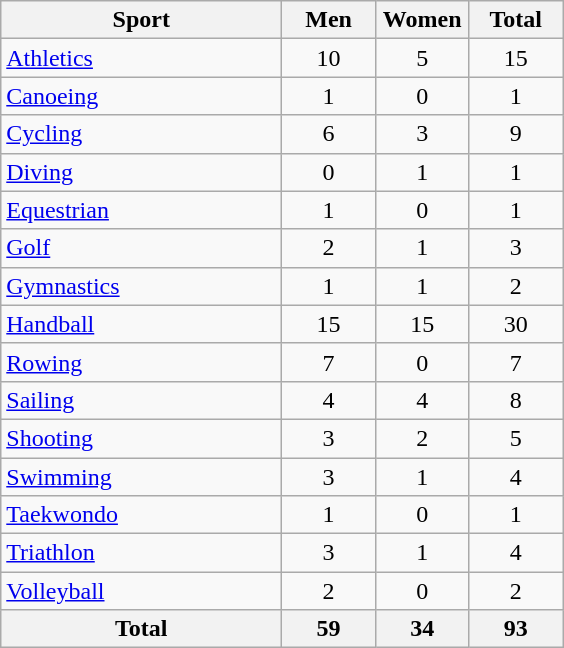<table class="wikitable sortable" style="text-align:center;">
<tr>
<th width=180>Sport</th>
<th width=55>Men</th>
<th width=55>Women</th>
<th width=55>Total</th>
</tr>
<tr>
<td align=left><a href='#'>Athletics</a></td>
<td>10</td>
<td>5</td>
<td>15</td>
</tr>
<tr>
<td align=left><a href='#'>Canoeing</a></td>
<td>1</td>
<td>0</td>
<td>1</td>
</tr>
<tr>
<td align=left><a href='#'>Cycling</a></td>
<td>6</td>
<td>3</td>
<td>9</td>
</tr>
<tr>
<td align=left><a href='#'>Diving</a></td>
<td>0</td>
<td>1</td>
<td>1</td>
</tr>
<tr>
<td align=left><a href='#'>Equestrian</a></td>
<td>1</td>
<td>0</td>
<td>1</td>
</tr>
<tr>
<td align=left><a href='#'>Golf</a></td>
<td>2</td>
<td>1</td>
<td>3</td>
</tr>
<tr>
<td align=left><a href='#'>Gymnastics</a></td>
<td>1</td>
<td>1</td>
<td>2</td>
</tr>
<tr>
<td align=left><a href='#'>Handball</a></td>
<td>15</td>
<td>15</td>
<td>30</td>
</tr>
<tr>
<td align=left><a href='#'>Rowing</a></td>
<td>7</td>
<td>0</td>
<td>7</td>
</tr>
<tr>
<td align=left><a href='#'>Sailing</a></td>
<td>4</td>
<td>4</td>
<td>8</td>
</tr>
<tr>
<td align=left><a href='#'>Shooting</a></td>
<td>3</td>
<td>2</td>
<td>5</td>
</tr>
<tr>
<td align=left><a href='#'>Swimming</a></td>
<td>3</td>
<td>1</td>
<td>4</td>
</tr>
<tr>
<td align=left><a href='#'>Taekwondo</a></td>
<td>1</td>
<td>0</td>
<td>1</td>
</tr>
<tr>
<td align=left><a href='#'>Triathlon</a></td>
<td>3</td>
<td>1</td>
<td>4</td>
</tr>
<tr>
<td align=left><a href='#'>Volleyball</a></td>
<td>2</td>
<td>0</td>
<td>2</td>
</tr>
<tr>
<th>Total</th>
<th>59</th>
<th>34</th>
<th>93</th>
</tr>
</table>
